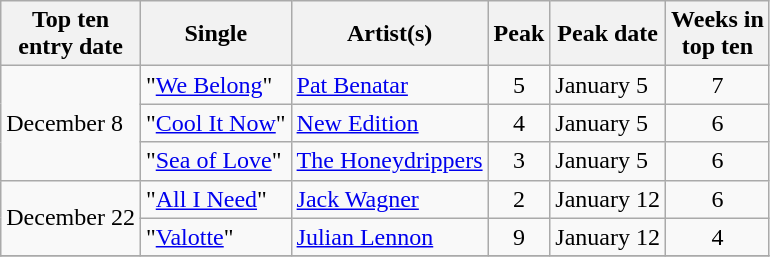<table class="wikitable sortable">
<tr>
<th>Top ten<br>entry date</th>
<th>Single</th>
<th>Artist(s)</th>
<th data-sort-type="number">Peak</th>
<th>Peak date</th>
<th data-sort-type="number">Weeks in<br>top ten</th>
</tr>
<tr>
<td rowspan="3">December 8</td>
<td>"<a href='#'>We Belong</a>"</td>
<td><a href='#'>Pat Benatar</a></td>
<td align=center>5</td>
<td>January 5</td>
<td align=center>7</td>
</tr>
<tr>
<td>"<a href='#'>Cool It Now</a>"</td>
<td><a href='#'>New Edition</a></td>
<td align=center>4</td>
<td>January 5</td>
<td align=center>6</td>
</tr>
<tr>
<td>"<a href='#'>Sea of Love</a>"</td>
<td><a href='#'>The Honeydrippers</a></td>
<td align=center>3</td>
<td>January 5</td>
<td align=center>6</td>
</tr>
<tr>
<td rowspan="2">December 22</td>
<td>"<a href='#'>All I Need</a>"</td>
<td><a href='#'>Jack Wagner</a></td>
<td align=center>2</td>
<td>January 12</td>
<td align=center>6</td>
</tr>
<tr>
<td>"<a href='#'>Valotte</a>"</td>
<td><a href='#'>Julian Lennon</a></td>
<td align=center>9</td>
<td>January 12</td>
<td align=center>4</td>
</tr>
<tr>
</tr>
</table>
